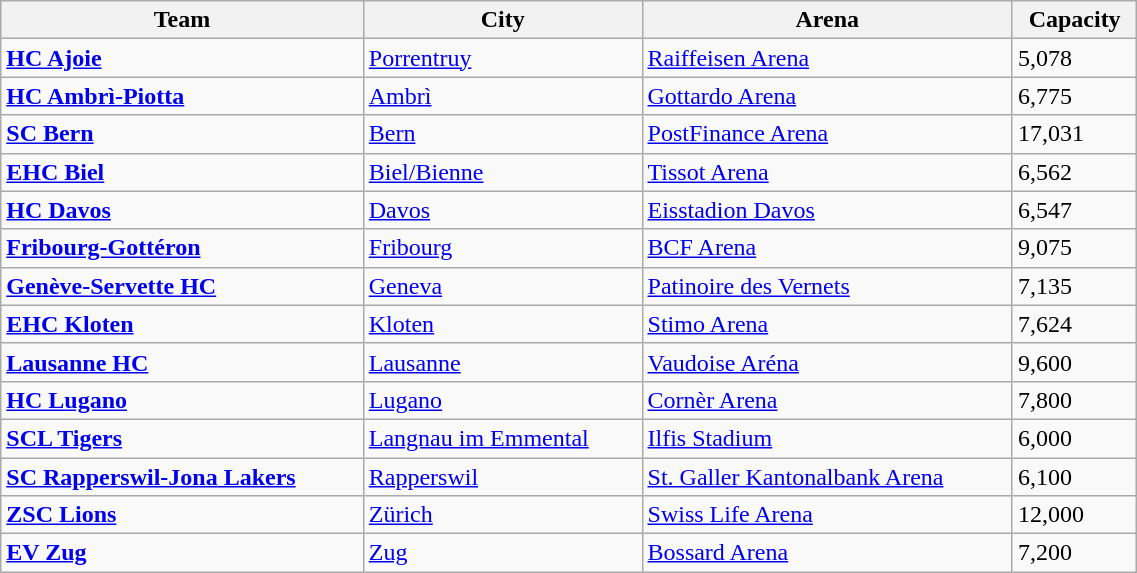<table class="wikitable" style="text-align:left" width=60%>
<tr>
<th>Team</th>
<th>City</th>
<th>Arena</th>
<th>Capacity</th>
</tr>
<tr>
<td><strong><a href='#'>HC Ajoie</a></strong></td>
<td><a href='#'>Porrentruy</a></td>
<td><a href='#'>Raiffeisen Arena</a></td>
<td>5,078</td>
</tr>
<tr>
<td><strong><a href='#'>HC Ambrì-Piotta</a></strong></td>
<td><a href='#'>Ambrì</a></td>
<td><a href='#'>Gottardo Arena</a></td>
<td>6,775</td>
</tr>
<tr>
<td><strong><a href='#'>SC Bern</a></strong></td>
<td><a href='#'>Bern</a></td>
<td><a href='#'>PostFinance Arena</a></td>
<td>17,031</td>
</tr>
<tr>
<td><strong><a href='#'>EHC Biel</a></strong></td>
<td><a href='#'>Biel/Bienne</a></td>
<td><a href='#'>Tissot Arena</a></td>
<td>6,562</td>
</tr>
<tr>
<td><strong><a href='#'>HC Davos</a></strong></td>
<td><a href='#'>Davos</a></td>
<td><a href='#'>Eisstadion Davos</a></td>
<td>6,547</td>
</tr>
<tr>
<td><strong><a href='#'>Fribourg-Gottéron</a></strong></td>
<td><a href='#'>Fribourg</a></td>
<td><a href='#'>BCF Arena</a></td>
<td>9,075</td>
</tr>
<tr>
<td><strong><a href='#'>Genève-Servette HC</a></strong></td>
<td><a href='#'>Geneva</a></td>
<td><a href='#'>Patinoire des Vernets</a></td>
<td>7,135</td>
</tr>
<tr>
<td><strong><a href='#'>EHC Kloten</a></strong></td>
<td><a href='#'>Kloten</a></td>
<td><a href='#'>Stimo Arena</a></td>
<td>7,624</td>
</tr>
<tr>
<td><strong><a href='#'>Lausanne HC</a></strong></td>
<td><a href='#'>Lausanne</a></td>
<td><a href='#'>Vaudoise Aréna</a></td>
<td>9,600</td>
</tr>
<tr>
<td><strong><a href='#'>HC Lugano</a></strong></td>
<td><a href='#'>Lugano</a></td>
<td><a href='#'>Cornèr Arena</a></td>
<td>7,800</td>
</tr>
<tr>
<td><strong><a href='#'>SCL Tigers</a></strong></td>
<td><a href='#'>Langnau im Emmental</a></td>
<td><a href='#'>Ilfis Stadium</a></td>
<td>6,000</td>
</tr>
<tr>
<td><strong><a href='#'>SC Rapperswil-Jona Lakers</a></strong></td>
<td><a href='#'>Rapperswil</a></td>
<td><a href='#'>St. Galler Kantonalbank Arena</a></td>
<td>6,100</td>
</tr>
<tr>
<td><strong><a href='#'>ZSC Lions</a></strong></td>
<td><a href='#'>Zürich</a></td>
<td><a href='#'>Swiss Life Arena</a></td>
<td>12,000</td>
</tr>
<tr>
<td><strong><a href='#'>EV Zug</a></strong></td>
<td><a href='#'>Zug</a></td>
<td><a href='#'>Bossard Arena</a></td>
<td>7,200</td>
</tr>
</table>
